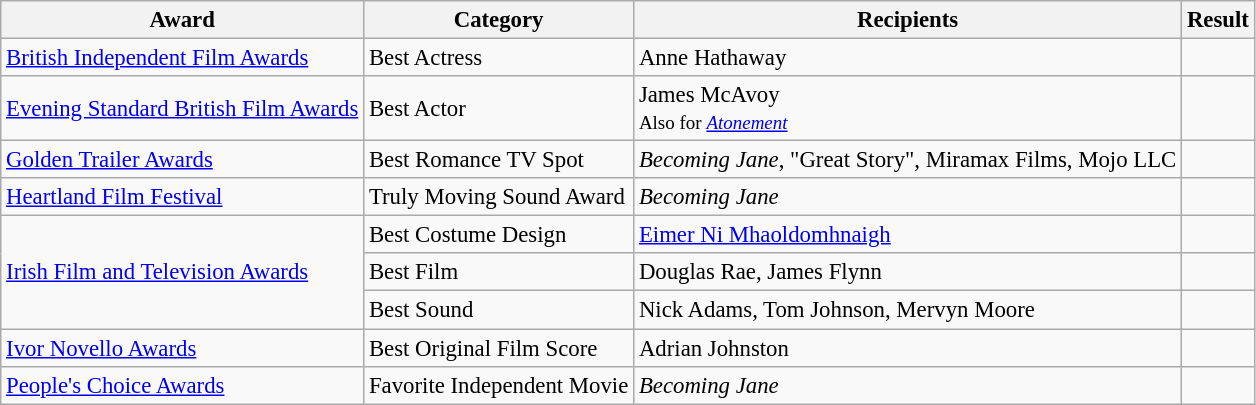<table class="wikitable" style="font-size: 95%;">
<tr>
<th>Award</th>
<th>Category</th>
<th>Recipients</th>
<th>Result</th>
</tr>
<tr>
<td><a href='#'>British Independent Film Awards</a></td>
<td>Best Actress</td>
<td>Anne Hathaway</td>
<td></td>
</tr>
<tr>
<td><a href='#'>Evening Standard British Film Awards</a></td>
<td>Best Actor</td>
<td>James McAvoy<br><small>Also for <em><a href='#'>Atonement</a></em></small></td>
<td></td>
</tr>
<tr>
<td><a href='#'>Golden Trailer Awards</a></td>
<td>Best Romance TV Spot</td>
<td><em>Becoming Jane</em>, "Great Story", Miramax Films, Mojo LLC</td>
<td></td>
</tr>
<tr>
<td><a href='#'>Heartland Film Festival</a></td>
<td>Truly Moving Sound Award</td>
<td><em>Becoming Jane</em></td>
<td></td>
</tr>
<tr>
<td rowspan="3"><a href='#'>Irish Film and Television Awards</a></td>
<td>Best Costume Design</td>
<td><a href='#'>Eimer Ni Mhaoldomhnaigh</a></td>
<td></td>
</tr>
<tr>
<td>Best Film</td>
<td>Douglas Rae, James Flynn</td>
<td></td>
</tr>
<tr>
<td>Best Sound</td>
<td>Nick Adams, Tom Johnson, Mervyn Moore</td>
<td></td>
</tr>
<tr>
<td><a href='#'>Ivor Novello Awards</a></td>
<td>Best Original Film Score</td>
<td>Adrian Johnston</td>
<td></td>
</tr>
<tr>
<td><a href='#'>People's Choice Awards</a></td>
<td>Favorite Independent Movie</td>
<td><em>Becoming Jane</em></td>
<td></td>
</tr>
</table>
